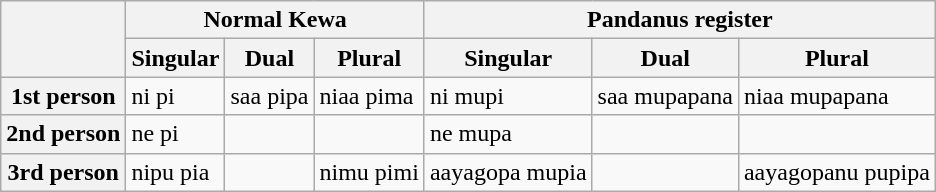<table class=wikitable>
<tr>
<th rowspan=2></th>
<th colspan=3>Normal Kewa</th>
<th colspan=3>Pandanus register</th>
</tr>
<tr>
<th>Singular</th>
<th>Dual</th>
<th>Plural</th>
<th>Singular</th>
<th>Dual</th>
<th>Plural</th>
</tr>
<tr>
<th>1st person</th>
<td>ni pi</td>
<td>saa pipa</td>
<td>niaa pima</td>
<td>ni mupi</td>
<td>saa mupapana</td>
<td>niaa mupapana</td>
</tr>
<tr>
<th>2nd person</th>
<td>ne pi</td>
<td></td>
<td></td>
<td>ne mupa</td>
<td></td>
<td></td>
</tr>
<tr>
<th>3rd person</th>
<td>nipu pia</td>
<td></td>
<td>nimu pimi</td>
<td>aayagopa mupia</td>
<td></td>
<td>aayagopanu pupipa</td>
</tr>
</table>
